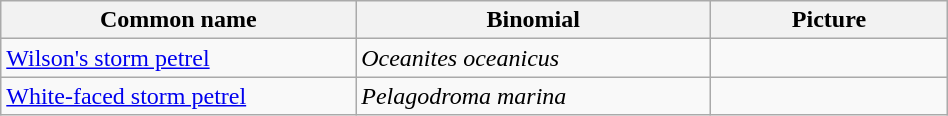<table width=50% class="wikitable">
<tr>
<th width=30%>Common name</th>
<th width=30%>Binomial</th>
<th width=20%>Picture</th>
</tr>
<tr>
<td><a href='#'>Wilson's storm petrel</a></td>
<td><em>Oceanites oceanicus</em></td>
<td></td>
</tr>
<tr>
<td><a href='#'>White-faced storm petrel</a></td>
<td><em>Pelagodroma marina</em></td>
<td></td>
</tr>
</table>
